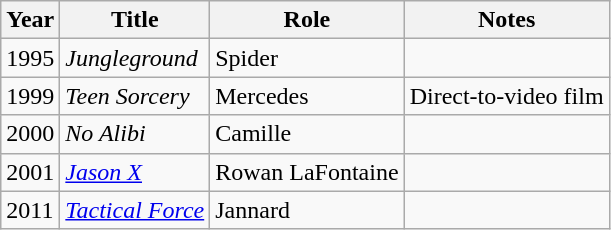<table class="wikitable sortable">
<tr>
<th>Year</th>
<th>Title</th>
<th>Role</th>
<th class="unsortable">Notes</th>
</tr>
<tr>
<td>1995</td>
<td><em>Jungleground</em></td>
<td>Spider</td>
<td></td>
</tr>
<tr>
<td>1999</td>
<td><em>Teen Sorcery</em></td>
<td>Mercedes</td>
<td>Direct-to-video film</td>
</tr>
<tr>
<td>2000</td>
<td><em>No Alibi</em></td>
<td>Camille</td>
<td></td>
</tr>
<tr>
<td>2001</td>
<td><em><a href='#'>Jason X</a></em></td>
<td>Rowan LaFontaine</td>
<td></td>
</tr>
<tr>
<td>2011</td>
<td><em><a href='#'>Tactical Force</a></em></td>
<td>Jannard</td>
<td></td>
</tr>
</table>
